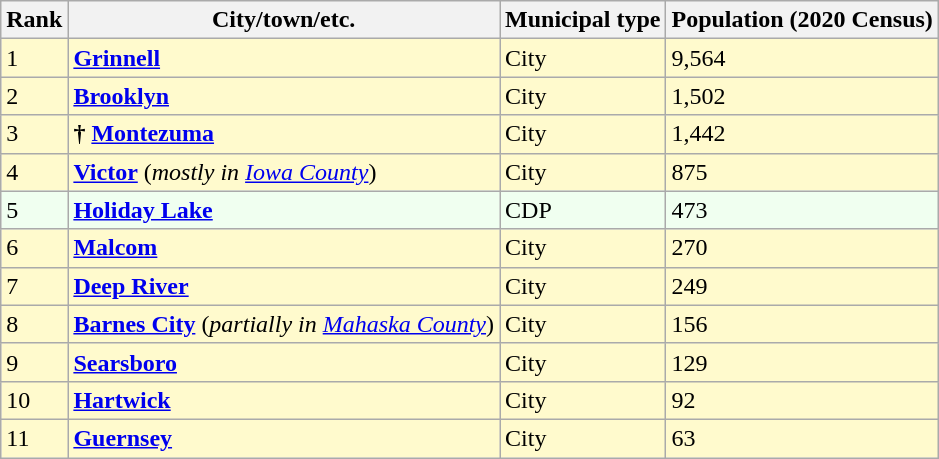<table class="wikitable sortable">
<tr>
<th>Rank</th>
<th>City/town/etc.</th>
<th>Municipal type</th>
<th>Population (2020 Census)</th>
</tr>
<tr style="background-color:#FFFACD;">
<td>1</td>
<td><strong><a href='#'>Grinnell</a></strong></td>
<td>City</td>
<td>9,564</td>
</tr>
<tr style="background-color:#FFFACD;">
<td>2</td>
<td><strong><a href='#'>Brooklyn</a></strong></td>
<td>City</td>
<td>1,502</td>
</tr>
<tr style="background-color:#FFFACD;">
<td>3</td>
<td><strong>†</strong> <strong><a href='#'>Montezuma</a></strong></td>
<td>City</td>
<td>1,442</td>
</tr>
<tr style="background-color:#FFFACD;">
<td>4</td>
<td><strong><a href='#'>Victor</a></strong>  (<em>mostly in <a href='#'>Iowa County</a></em>)</td>
<td>City</td>
<td>875</td>
</tr>
<tr style="background-color:#F0FFF0;">
<td>5</td>
<td><strong><a href='#'>Holiday Lake</a></strong></td>
<td>CDP</td>
<td>473</td>
</tr>
<tr style="background-color:#FFFACD;">
<td>6</td>
<td><strong><a href='#'>Malcom</a></strong></td>
<td>City</td>
<td>270</td>
</tr>
<tr style="background-color:#FFFACD;">
<td>7</td>
<td><strong><a href='#'>Deep River</a></strong></td>
<td>City</td>
<td>249</td>
</tr>
<tr style="background-color:#FFFACD;">
<td>8</td>
<td><strong><a href='#'>Barnes City</a></strong> (<em>partially in <a href='#'>Mahaska County</a></em>)</td>
<td>City</td>
<td>156</td>
</tr>
<tr style="background-color:#FFFACD;">
<td>9</td>
<td><strong><a href='#'>Searsboro</a></strong></td>
<td>City</td>
<td>129</td>
</tr>
<tr style="background-color:#FFFACD;">
<td>10</td>
<td><strong><a href='#'>Hartwick</a></strong></td>
<td>City</td>
<td>92</td>
</tr>
<tr style="background-color:#FFFACD;">
<td>11</td>
<td><strong><a href='#'>Guernsey</a></strong></td>
<td>City</td>
<td>63</td>
</tr>
</table>
